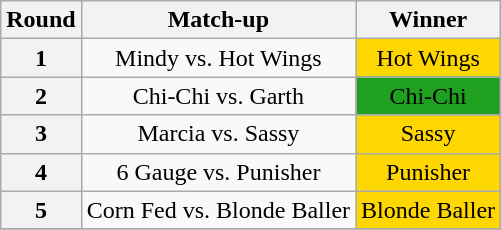<table class="wikitable" style="text-align:center">
<tr>
<th>Round</th>
<th>Match-up</th>
<th>Winner</th>
</tr>
<tr>
<th>1</th>
<td>Mindy vs. Hot Wings</td>
<td bgcolor="gold">Hot Wings</td>
</tr>
<tr>
<th>2</th>
<td>Chi-Chi vs. Garth</td>
<td bgcolor="#20A020">Chi-Chi</td>
</tr>
<tr>
<th>3</th>
<td>Marcia vs. Sassy</td>
<td bgcolor="gold">Sassy</td>
</tr>
<tr>
<th>4</th>
<td>6 Gauge vs. Punisher</td>
<td bgcolor="gold">Punisher</td>
</tr>
<tr>
<th>5</th>
<td>Corn Fed vs. Blonde Baller</td>
<td bgcolor="gold">Blonde Baller</td>
</tr>
<tr>
</tr>
</table>
